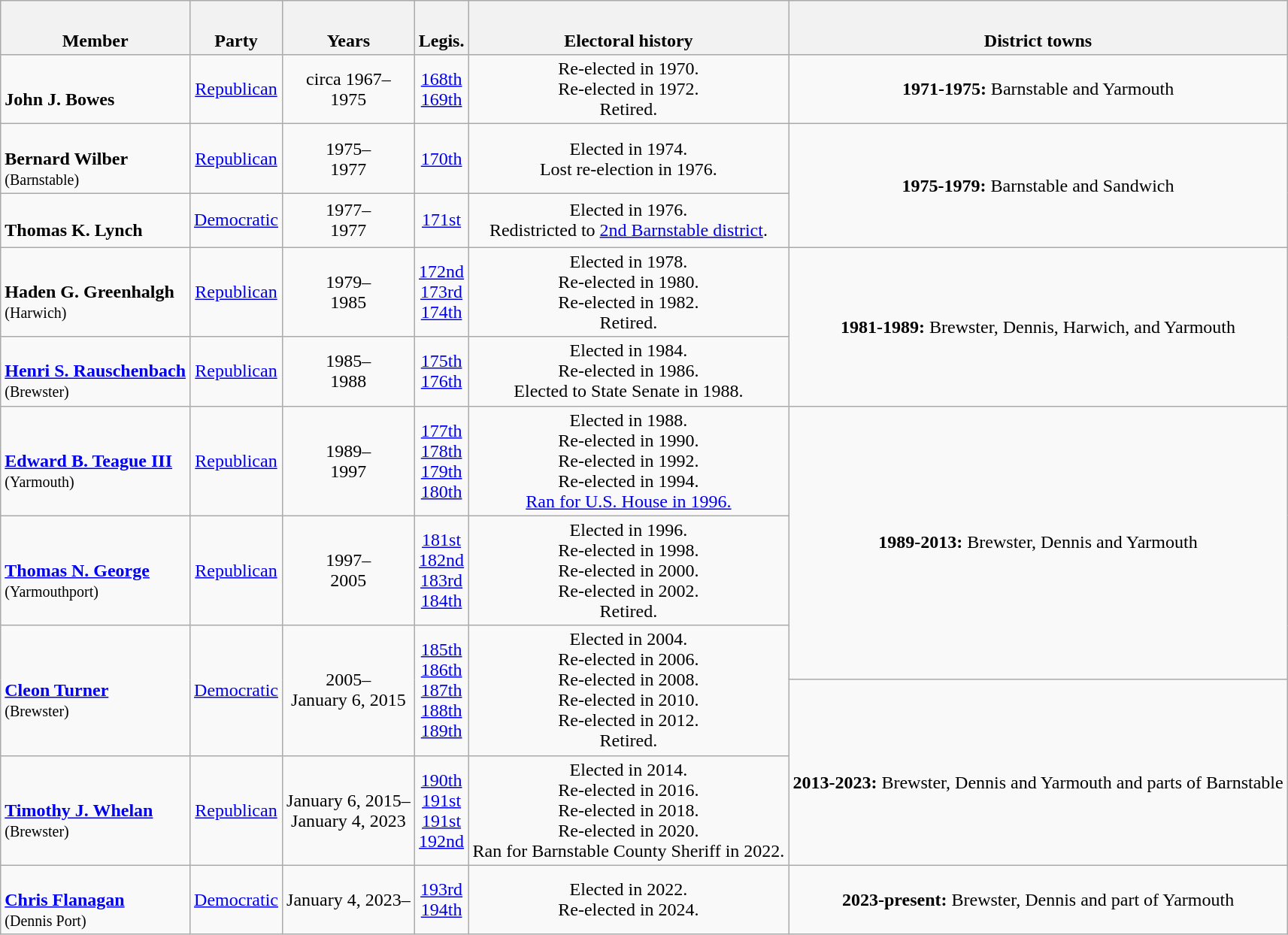<table class=wikitable style="text-align:center">
<tr style="height:3em" valign=bottom>
<th>Member</th>
<th>Party</th>
<th>Years</th>
<th>Legis.</th>
<th>Electoral history</th>
<th>District towns</th>
</tr>
<tr style="height:3em">
<td align=left><br><strong>John J. Bowes</strong><br><small></small></td>
<td><a href='#'>Republican</a></td>
<td nowrap>circa 1967–<br>1975</td>
<td><a href='#'>168th</a><br><a href='#'>169th</a></td>
<td>Re-elected in 1970.<br>Re-elected in 1972.<br>Retired.</td>
<td><strong>1971-1975:</strong> Barnstable and Yarmouth</td>
</tr>
<tr style="height:3em">
<td align=left><br><strong>Bernard Wilber</strong><br><small>(Barnstable)</small></td>
<td><a href='#'>Republican</a></td>
<td nowrap>1975–<br>1977</td>
<td><a href='#'>170th</a></td>
<td>Elected in 1974.<br>Lost re-election in 1976.</td>
<td rowspan="2"><strong>1975-1979:</strong> Barnstable and Sandwich</td>
</tr>
<tr style="height:3em">
<td align=left><br><strong>Thomas K. Lynch</strong><br><small></small></td>
<td><a href='#'>Democratic</a></td>
<td nowrap>1977–<br>1977</td>
<td><a href='#'>171st</a></td>
<td>Elected in 1976.<br>Redistricted to <a href='#'>2nd Barnstable district</a>.</td>
</tr>
<tr style="height:3em">
<td align=left><br><strong>Haden G. Greenhalgh</strong><br><small>(Harwich)</small></td>
<td><a href='#'>Republican</a></td>
<td nowrap>1979–<br>1985</td>
<td><a href='#'>172nd</a><br><a href='#'>173rd</a><br><a href='#'>174th</a></td>
<td>Elected in 1978.<br>Re-elected in 1980.<br>Re-elected in 1982.<br>Retired.</td>
<td rowspan="2"><strong>1981-1989:</strong> Brewster, Dennis, Harwich, and Yarmouth</td>
</tr>
<tr style="height:3em">
<td align=left><br><strong><a href='#'>Henri S. Rauschenbach</a></strong><br><small>(Brewster)</small></td>
<td><a href='#'>Republican</a></td>
<td nowrap>1985–<br>1988</td>
<td><a href='#'>175th</a><br><a href='#'>176th</a></td>
<td>Elected in 1984.<br>Re-elected in 1986.<br>Elected to State Senate in 1988.</td>
</tr>
<tr style="height:3em">
<td align=left><br><strong><a href='#'>Edward B. Teague III</a></strong><br><small>(Yarmouth)</small></td>
<td><a href='#'>Republican</a></td>
<td nowrap>1989–<br>1997</td>
<td><a href='#'>177th</a><br><a href='#'>178th</a><br><a href='#'>179th</a><br><a href='#'>180th</a></td>
<td>Elected in 1988.<br>Re-elected in 1990.<br>Re-elected in 1992.<br>Re-elected in 1994.<br><a href='#'>Ran for U.S. House in 1996.</a></td>
<td rowspan="3"><strong>1989-2013:</strong> Brewster, Dennis and Yarmouth</td>
</tr>
<tr style="height:3em">
<td align=left><br><strong><a href='#'>Thomas N. George</a></strong><br><small>(Yarmouthport)</small></td>
<td><a href='#'>Republican</a></td>
<td nowrap>1997–<br>2005</td>
<td><a href='#'>181st</a><br><a href='#'>182nd</a><br><a href='#'>183rd</a><br><a href='#'>184th</a></td>
<td>Elected in 1996.<br>Re-elected in 1998.<br>Re-elected in 2000.<br>Re-elected in 2002.<br>Retired.</td>
</tr>
<tr style="height:3em">
<td rowspan="2" align="left"><br><strong><a href='#'>Cleon Turner</a></strong><br><small>(Brewster)</small></td>
<td rowspan="2" ><a href='#'>Democratic</a></td>
<td rowspan="2" nowrap="">2005–<br>January 6, 2015</td>
<td rowspan="2"><a href='#'>185th</a><br><a href='#'>186th</a><br><a href='#'>187th</a><br><a href='#'>188th</a><br><a href='#'>189th</a></td>
<td rowspan="2">Elected in 2004.<br>Re-elected in 2006.<br>Re-elected in 2008.<br>Re-elected in 2010.<br>Re-elected in 2012.<br>Retired.</td>
</tr>
<tr>
<td rowspan="2"><br><strong>2013-2023:</strong> Brewster, Dennis and Yarmouth and parts of Barnstable</td>
</tr>
<tr style="height:3em">
<td align="left"><br><strong><a href='#'>Timothy J. Whelan</a></strong><br><small>(Brewster)</small></td>
<td><a href='#'>Republican</a></td>
<td nowrap="">January 6, 2015–<br>January 4, 2023</td>
<td><a href='#'>190th</a><br><a href='#'>191st</a><br><a href='#'>191st</a><br><a href='#'>192nd</a></td>
<td>Elected in 2014.<br>Re-elected in 2016.<br>Re-elected in 2018.<br>Re-elected in 2020.<br>Ran for Barnstable County Sheriff in 2022.</td>
</tr>
<tr style="height:3em">
<td align="left"><br><strong><a href='#'>Chris Flanagan</a></strong><br><small>(Dennis Port)</small></td>
<td><a href='#'>Democratic</a></td>
<td nowrap="">January 4, 2023–</td>
<td><a href='#'>193rd</a><br><a href='#'>194th</a></td>
<td>Elected in 2022.<br>Re-elected in 2024.</td>
<td><strong>2023-present:</strong> Brewster, Dennis and part of Yarmouth</td>
</tr>
</table>
